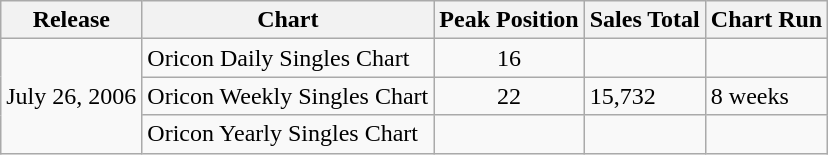<table class="wikitable">
<tr>
<th>Release</th>
<th>Chart</th>
<th>Peak Position</th>
<th>Sales Total</th>
<th>Chart Run</th>
</tr>
<tr>
<td rowspan="3">July 26, 2006</td>
<td>Oricon Daily Singles Chart</td>
<td align="center">16</td>
<td></td>
<td></td>
</tr>
<tr>
<td>Oricon Weekly Singles Chart</td>
<td align="center">22</td>
<td>15,732</td>
<td>8 weeks</td>
</tr>
<tr>
<td>Oricon Yearly Singles Chart</td>
<td align="center"></td>
<td></td>
<td></td>
</tr>
</table>
